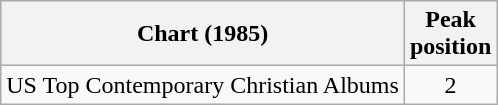<table class="wikitable">
<tr>
<th>Chart (1985)</th>
<th>Peak<br>position</th>
</tr>
<tr>
<td>US Top Contemporary Christian Albums</td>
<td style="text-align:center;">2</td>
</tr>
</table>
